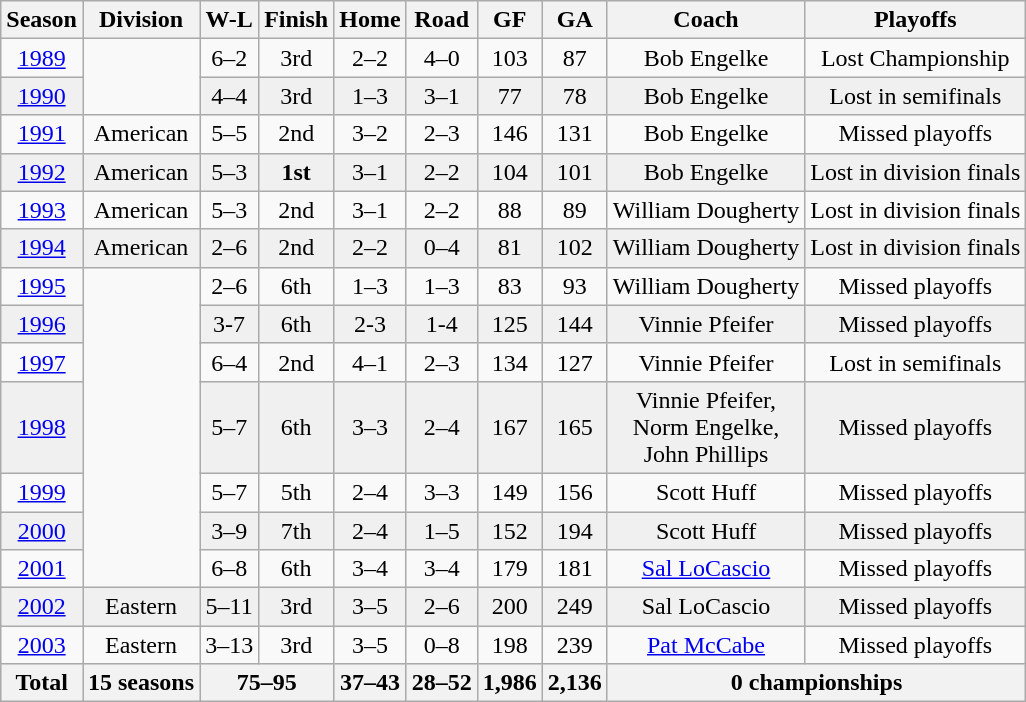<table class="wikitable">
<tr>
<th>Season</th>
<th>Division</th>
<th>W-L</th>
<th>Finish</th>
<th>Home</th>
<th>Road</th>
<th>GF</th>
<th>GA</th>
<th>Coach</th>
<th>Playoffs</th>
</tr>
<tr ALIGN=center>
<td><a href='#'>1989</a></td>
<td rowspan="2"></td>
<td>6–2</td>
<td>3rd</td>
<td>2–2</td>
<td>4–0</td>
<td>103</td>
<td>87</td>
<td>Bob Engelke</td>
<td>Lost Championship</td>
</tr>
<tr ALIGN=center bgcolor="#f0f0f0">
<td><a href='#'>1990</a></td>
<td>4–4</td>
<td>3rd</td>
<td>1–3</td>
<td>3–1</td>
<td>77</td>
<td>78</td>
<td>Bob Engelke</td>
<td>Lost in semifinals</td>
</tr>
<tr ALIGN=center>
<td><a href='#'>1991</a></td>
<td>American</td>
<td>5–5</td>
<td>2nd</td>
<td>3–2</td>
<td>2–3</td>
<td>146</td>
<td>131</td>
<td>Bob Engelke</td>
<td>Missed playoffs</td>
</tr>
<tr ALIGN=center bgcolor="#f0f0f0">
<td><a href='#'>1992</a></td>
<td>American</td>
<td>5–3</td>
<td><strong>1st</strong></td>
<td>3–1</td>
<td>2–2</td>
<td>104</td>
<td>101</td>
<td>Bob Engelke</td>
<td>Lost in division finals</td>
</tr>
<tr ALIGN=center>
<td><a href='#'>1993</a></td>
<td>American</td>
<td>5–3</td>
<td>2nd</td>
<td>3–1</td>
<td>2–2</td>
<td>88</td>
<td>89</td>
<td>William Dougherty</td>
<td>Lost in division finals</td>
</tr>
<tr ALIGN=center bgcolor="#f0f0f0">
<td><a href='#'>1994</a></td>
<td>American</td>
<td>2–6</td>
<td>2nd</td>
<td>2–2</td>
<td>0–4</td>
<td>81</td>
<td>102</td>
<td>William Dougherty</td>
<td>Lost in division finals</td>
</tr>
<tr ALIGN=center>
<td><a href='#'>1995</a></td>
<td rowspan="7"></td>
<td>2–6</td>
<td>6th</td>
<td>1–3</td>
<td>1–3</td>
<td>83</td>
<td>93</td>
<td>William Dougherty</td>
<td>Missed playoffs</td>
</tr>
<tr ALIGN=center bgcolor="#f0f0f0">
<td><a href='#'>1996</a></td>
<td>3-7</td>
<td>6th</td>
<td>2-3</td>
<td>1-4</td>
<td>125</td>
<td>144</td>
<td>Vinnie Pfeifer</td>
<td>Missed playoffs</td>
</tr>
<tr ALIGN=center>
<td><a href='#'>1997</a></td>
<td>6–4</td>
<td>2nd</td>
<td>4–1</td>
<td>2–3</td>
<td>134</td>
<td>127</td>
<td>Vinnie Pfeifer</td>
<td>Lost in semifinals</td>
</tr>
<tr ALIGN=center bgcolor="#f0f0f0">
<td><a href='#'>1998</a></td>
<td>5–7</td>
<td>6th</td>
<td>3–3</td>
<td>2–4</td>
<td>167</td>
<td>165</td>
<td>Vinnie Pfeifer,<br>Norm Engelke,<br>John Phillips</td>
<td>Missed playoffs</td>
</tr>
<tr ALIGN=center>
<td><a href='#'>1999</a></td>
<td>5–7</td>
<td>5th</td>
<td>2–4</td>
<td>3–3</td>
<td>149</td>
<td>156</td>
<td>Scott Huff</td>
<td>Missed playoffs</td>
</tr>
<tr ALIGN=center bgcolor="#f0f0f0">
<td><a href='#'>2000</a></td>
<td>3–9</td>
<td>7th</td>
<td>2–4</td>
<td>1–5</td>
<td>152</td>
<td>194</td>
<td>Scott Huff</td>
<td>Missed playoffs</td>
</tr>
<tr ALIGN=center>
<td><a href='#'>2001</a></td>
<td>6–8</td>
<td>6th</td>
<td>3–4</td>
<td>3–4</td>
<td>179</td>
<td>181</td>
<td><a href='#'>Sal LoCascio</a></td>
<td>Missed playoffs</td>
</tr>
<tr ALIGN=center bgcolor="#f0f0f0">
<td><a href='#'>2002</a></td>
<td>Eastern</td>
<td>5–11</td>
<td>3rd</td>
<td>3–5</td>
<td>2–6</td>
<td>200</td>
<td>249</td>
<td>Sal LoCascio</td>
<td>Missed playoffs</td>
</tr>
<tr ALIGN=center>
<td><a href='#'>2003</a></td>
<td>Eastern</td>
<td>3–13</td>
<td>3rd</td>
<td>3–5</td>
<td>0–8</td>
<td>198</td>
<td>239</td>
<td><a href='#'>Pat McCabe</a></td>
<td>Missed playoffs</td>
</tr>
<tr ALIGN=center bgcolor="#e0e0e0">
<th>Total</th>
<th>15 seasons</th>
<th colspan="2">75–95</th>
<th>37–43</th>
<th>28–52</th>
<th>1,986</th>
<th>2,136</th>
<th colspan="2">0 championships</th>
</tr>
</table>
